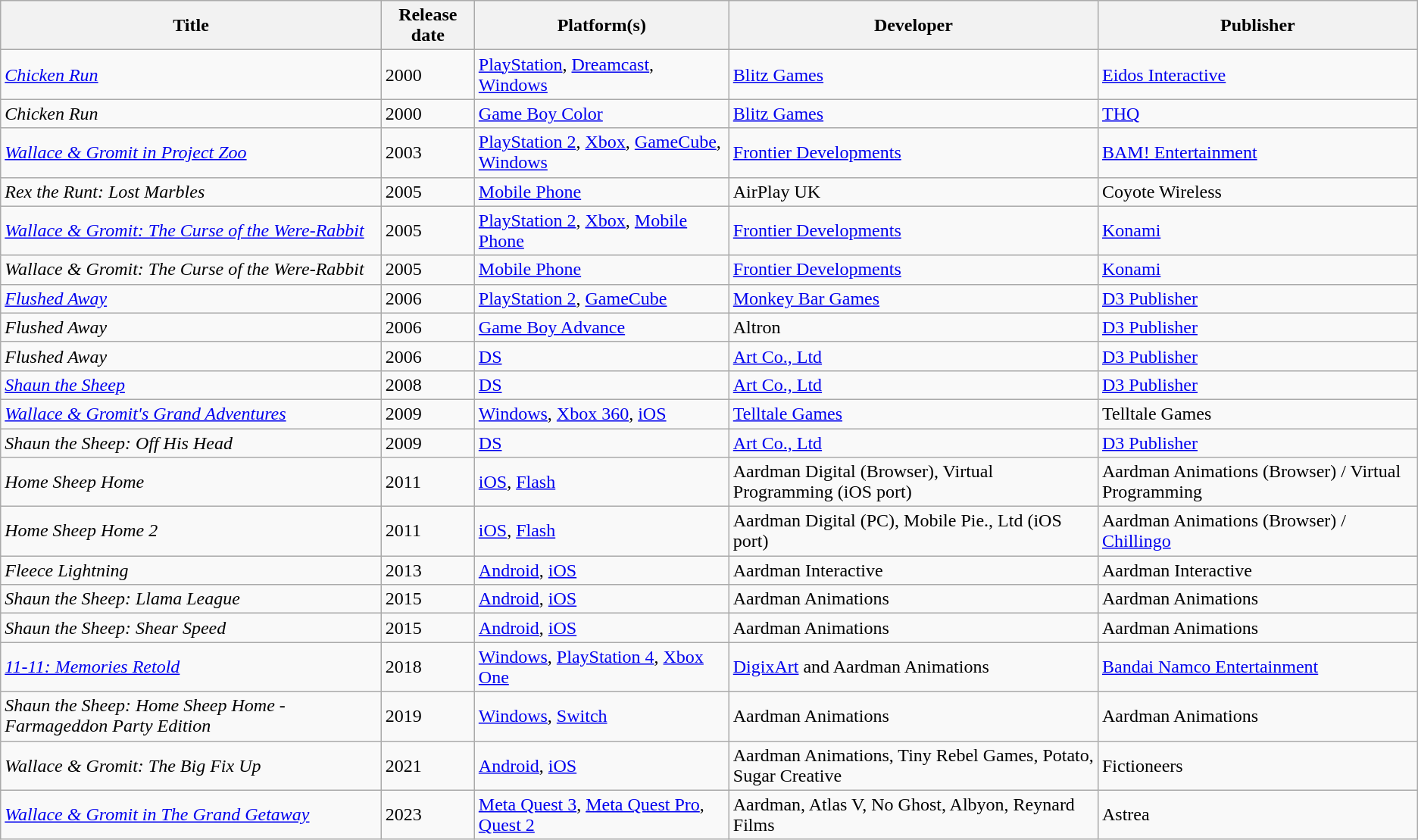<table class="wikitable sortable">
<tr>
<th>Title</th>
<th>Release date</th>
<th>Platform(s)</th>
<th>Developer</th>
<th>Publisher</th>
</tr>
<tr>
<td><em><a href='#'>Chicken Run</a></em></td>
<td>2000</td>
<td><a href='#'>PlayStation</a>, <a href='#'>Dreamcast</a>, <a href='#'>Windows</a></td>
<td><a href='#'>Blitz Games</a></td>
<td><a href='#'>Eidos Interactive</a></td>
</tr>
<tr>
<td><em>Chicken Run</em></td>
<td>2000</td>
<td><a href='#'>Game Boy Color</a></td>
<td><a href='#'>Blitz Games</a></td>
<td><a href='#'>THQ</a></td>
</tr>
<tr>
<td><em><a href='#'>Wallace & Gromit in Project Zoo</a></em></td>
<td>2003</td>
<td><a href='#'>PlayStation 2</a>, <a href='#'>Xbox</a>, <a href='#'>GameCube</a>, <a href='#'>Windows</a></td>
<td><a href='#'>Frontier Developments</a></td>
<td><a href='#'>BAM! Entertainment</a></td>
</tr>
<tr>
<td><em>Rex the Runt: Lost Marbles</em></td>
<td>2005</td>
<td><a href='#'>Mobile Phone</a></td>
<td>AirPlay UK</td>
<td>Coyote Wireless</td>
</tr>
<tr>
<td><em><a href='#'>Wallace & Gromit: The Curse of the Were-Rabbit</a></em></td>
<td>2005</td>
<td><a href='#'>PlayStation 2</a>, <a href='#'>Xbox</a>, <a href='#'>Mobile Phone</a></td>
<td><a href='#'>Frontier Developments</a></td>
<td><a href='#'>Konami</a></td>
</tr>
<tr>
<td><em>Wallace & Gromit: The Curse of the Were-Rabbit</em></td>
<td>2005</td>
<td><a href='#'>Mobile Phone</a></td>
<td><a href='#'>Frontier Developments</a></td>
<td><a href='#'>Konami</a></td>
</tr>
<tr>
<td><em><a href='#'>Flushed Away</a></em></td>
<td>2006</td>
<td><a href='#'>PlayStation 2</a>, <a href='#'>GameCube</a></td>
<td><a href='#'>Monkey Bar Games</a></td>
<td><a href='#'>D3 Publisher</a></td>
</tr>
<tr>
<td><em>Flushed Away</em></td>
<td>2006</td>
<td><a href='#'>Game Boy Advance</a></td>
<td>Altron</td>
<td><a href='#'>D3 Publisher</a></td>
</tr>
<tr>
<td><em>Flushed Away</em></td>
<td>2006</td>
<td><a href='#'>DS</a></td>
<td><a href='#'>Art Co., Ltd</a></td>
<td><a href='#'>D3 Publisher</a></td>
</tr>
<tr>
<td><em><a href='#'>Shaun the Sheep</a></em></td>
<td>2008</td>
<td><a href='#'>DS</a></td>
<td><a href='#'>Art Co., Ltd</a></td>
<td><a href='#'>D3 Publisher</a></td>
</tr>
<tr>
<td><em><a href='#'>Wallace & Gromit's Grand Adventures</a></em></td>
<td>2009</td>
<td><a href='#'>Windows</a>, <a href='#'>Xbox 360</a>, <a href='#'>iOS</a></td>
<td><a href='#'>Telltale Games</a></td>
<td>Telltale Games</td>
</tr>
<tr>
<td><em>Shaun the Sheep: Off His Head</em></td>
<td>2009</td>
<td><a href='#'>DS</a></td>
<td><a href='#'>Art Co., Ltd</a></td>
<td><a href='#'>D3 Publisher</a></td>
</tr>
<tr>
<td><em>Home Sheep Home</em></td>
<td>2011</td>
<td><a href='#'>iOS</a>, <a href='#'>Flash</a></td>
<td>Aardman Digital (Browser), Virtual Programming (iOS port)</td>
<td>Aardman Animations (Browser) / Virtual Programming</td>
</tr>
<tr>
<td><em>Home Sheep Home 2</em></td>
<td>2011</td>
<td><a href='#'>iOS</a>, <a href='#'>Flash</a></td>
<td>Aardman Digital (PC), Mobile Pie., Ltd (iOS port)</td>
<td>Aardman Animations (Browser) / <a href='#'>Chillingo</a></td>
</tr>
<tr>
<td><em>Fleece Lightning</em></td>
<td>2013</td>
<td><a href='#'>Android</a>, <a href='#'>iOS</a></td>
<td>Aardman Interactive</td>
<td>Aardman Interactive</td>
</tr>
<tr>
<td><em>Shaun the Sheep: Llama League</em></td>
<td>2015</td>
<td><a href='#'>Android</a>, <a href='#'>iOS</a></td>
<td>Aardman Animations</td>
<td>Aardman Animations</td>
</tr>
<tr>
<td><em>Shaun the Sheep: Shear Speed</em></td>
<td>2015</td>
<td><a href='#'>Android</a>, <a href='#'>iOS</a></td>
<td>Aardman Animations</td>
<td>Aardman Animations</td>
</tr>
<tr>
<td><em><a href='#'>11-11: Memories Retold</a></em></td>
<td>2018</td>
<td><a href='#'>Windows</a>, <a href='#'>PlayStation 4</a>, <a href='#'>Xbox One</a></td>
<td><a href='#'>DigixArt</a> and Aardman Animations</td>
<td><a href='#'>Bandai Namco Entertainment</a></td>
</tr>
<tr>
<td><em>Shaun the Sheep: Home Sheep Home - Farmageddon Party Edition</em></td>
<td>2019</td>
<td><a href='#'>Windows</a>, <a href='#'>Switch</a></td>
<td>Aardman Animations</td>
<td>Aardman Animations</td>
</tr>
<tr>
<td><em>Wallace & Gromit: The Big Fix Up</em></td>
<td>2021</td>
<td><a href='#'>Android</a>, <a href='#'>iOS</a></td>
<td>Aardman Animations, Tiny Rebel Games, Potato, Sugar Creative</td>
<td>Fictioneers</td>
</tr>
<tr>
<td><em><a href='#'>Wallace & Gromit in The Grand Getaway</a></em></td>
<td>2023</td>
<td><a href='#'>Meta Quest 3</a>, <a href='#'>Meta Quest Pro</a>, <a href='#'>Quest 2</a></td>
<td>Aardman, Atlas V, No Ghost, Albyon, Reynard Films</td>
<td>Astrea</td>
</tr>
</table>
